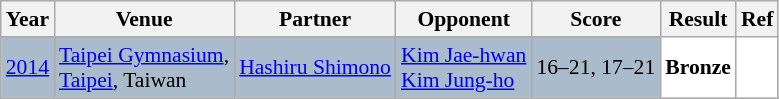<table class="sortable wikitable" style="font-size: 90%;">
<tr>
<th>Year</th>
<th>Venue</th>
<th>Partner</th>
<th>Opponent</th>
<th>Score</th>
<th>Result</th>
<th>Ref</th>
</tr>
<tr style="background:#AABBCC">
<td align="center"><a href='#'>2014</a></td>
<td align="left"><a href='#'>Taipei Gymnasium</a>,<br><a href='#'>Taipei</a>, Taiwan</td>
<td align="left"> <a href='#'>Hashiru Shimono</a></td>
<td align="left"> <a href='#'>Kim Jae-hwan</a><br> <a href='#'>Kim Jung-ho</a></td>
<td align="left">16–21, 17–21</td>
<td style="text-align:left; background:white"> <strong>Bronze</strong></td>
<td style="text-align:center; background:white"></td>
</tr>
</table>
